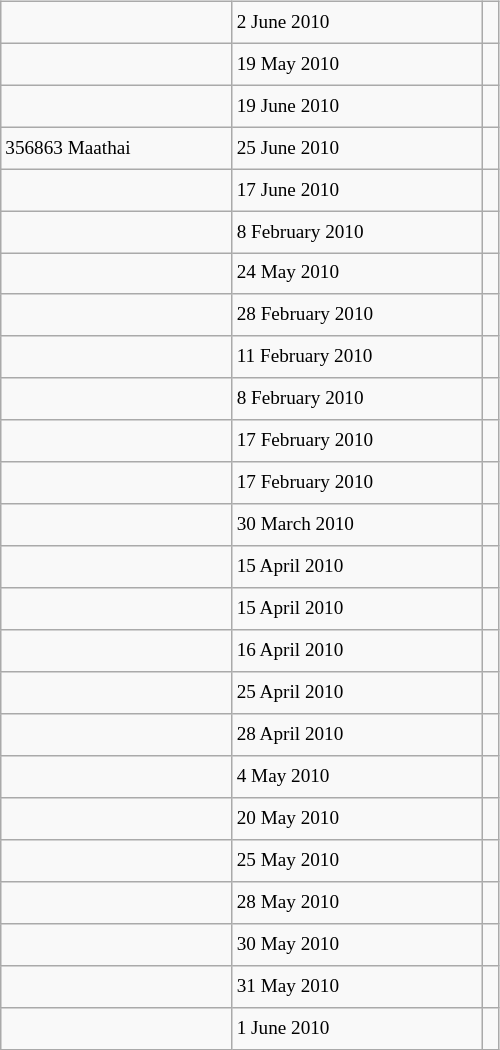<table class="wikitable" style="font-size: 80%; float: left; width: 26em; margin-right: 1em; height: 700px">
<tr>
<td></td>
<td>2 June 2010</td>
<td></td>
</tr>
<tr>
<td></td>
<td>19 May 2010</td>
<td></td>
</tr>
<tr>
<td></td>
<td>19 June 2010</td>
<td></td>
</tr>
<tr>
<td>356863 Maathai</td>
<td>25 June 2010</td>
<td></td>
</tr>
<tr>
<td></td>
<td>17 June 2010</td>
<td></td>
</tr>
<tr>
<td></td>
<td>8 February 2010</td>
<td></td>
</tr>
<tr>
<td></td>
<td>24 May 2010</td>
<td></td>
</tr>
<tr>
<td></td>
<td>28 February 2010</td>
<td></td>
</tr>
<tr>
<td></td>
<td>11 February 2010</td>
<td></td>
</tr>
<tr>
<td></td>
<td>8 February 2010</td>
<td></td>
</tr>
<tr>
<td></td>
<td>17 February 2010</td>
<td></td>
</tr>
<tr>
<td></td>
<td>17 February 2010</td>
<td></td>
</tr>
<tr>
<td></td>
<td>30 March 2010</td>
<td></td>
</tr>
<tr>
<td></td>
<td>15 April 2010</td>
<td></td>
</tr>
<tr>
<td></td>
<td>15 April 2010</td>
<td></td>
</tr>
<tr>
<td></td>
<td>16 April 2010</td>
<td></td>
</tr>
<tr>
<td></td>
<td>25 April 2010</td>
<td></td>
</tr>
<tr>
<td></td>
<td>28 April 2010</td>
<td></td>
</tr>
<tr>
<td></td>
<td>4 May 2010</td>
<td></td>
</tr>
<tr>
<td></td>
<td>20 May 2010</td>
<td></td>
</tr>
<tr>
<td></td>
<td>25 May 2010</td>
<td></td>
</tr>
<tr>
<td></td>
<td>28 May 2010</td>
<td></td>
</tr>
<tr>
<td></td>
<td>30 May 2010</td>
<td></td>
</tr>
<tr>
<td></td>
<td>31 May 2010</td>
<td></td>
</tr>
<tr>
<td></td>
<td>1 June 2010</td>
<td></td>
</tr>
</table>
